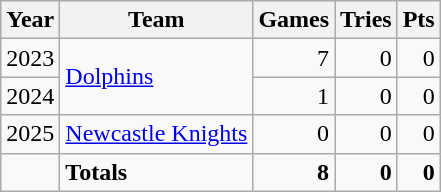<table class="wikitable">
<tr>
<th>Year</th>
<th>Team</th>
<th>Games</th>
<th>Tries</th>
<th>Pts</th>
</tr>
<tr>
<td>2023</td>
<td rowspan="2"> <a href='#'>Dolphins</a></td>
<td align=right>7</td>
<td align=right>0</td>
<td align=right>0</td>
</tr>
<tr>
<td>2024</td>
<td align=right>1</td>
<td align=right>0</td>
<td align=right>0</td>
</tr>
<tr>
<td>2025</td>
<td> <a href='#'>Newcastle Knights</a></td>
<td align="right">0</td>
<td align=right>0</td>
<td align=right>0</td>
</tr>
<tr>
<td></td>
<td><strong>Totals</strong></td>
<td align=right><strong>8</strong></td>
<td align=right><strong>0</strong></td>
<td align=right><strong>0</strong></td>
</tr>
</table>
